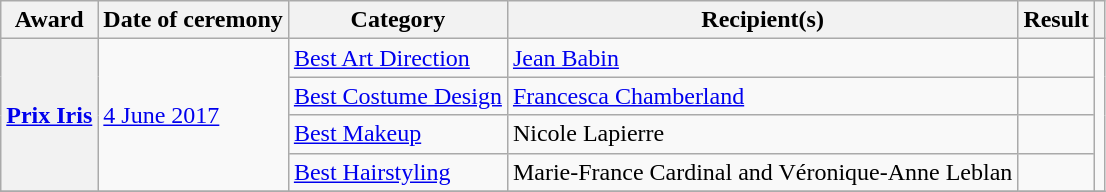<table class="wikitable plainrowheaders sortable">
<tr>
<th scope="col">Award</th>
<th scope="col">Date of ceremony</th>
<th scope="col">Category</th>
<th scope="col">Recipient(s)</th>
<th scope="col">Result</th>
<th scope="col" class="unsortable"></th>
</tr>
<tr>
<th scope="row" rowspan=4><a href='#'>Prix Iris</a></th>
<td rowspan=4><a href='#'>4 June 2017</a></td>
<td><a href='#'>Best Art Direction</a></td>
<td><a href='#'>Jean Babin</a></td>
<td></td>
<td style="text-align:center;" rowspan=4></td>
</tr>
<tr>
<td><a href='#'>Best Costume Design</a></td>
<td><a href='#'>Francesca Chamberland</a></td>
<td></td>
</tr>
<tr>
<td><a href='#'>Best Makeup</a></td>
<td>Nicole Lapierre</td>
<td></td>
</tr>
<tr>
<td><a href='#'>Best Hairstyling</a></td>
<td>Marie-France Cardinal and Véronique-Anne Leblan</td>
<td></td>
</tr>
<tr>
</tr>
</table>
